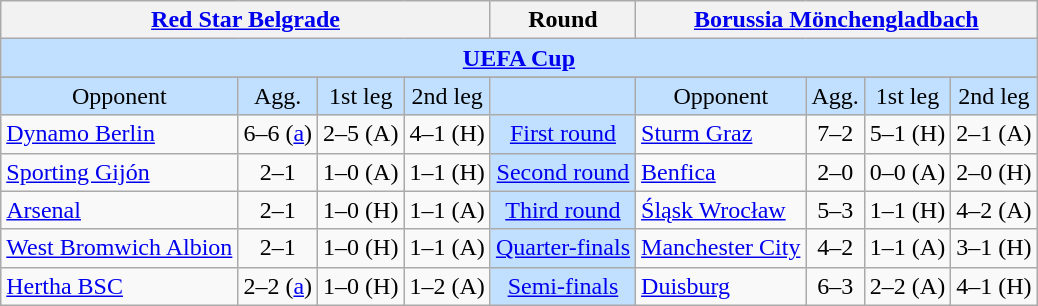<table class="wikitable" style="text-align:center">
<tr>
<th colspan=4> <a href='#'>Red Star Belgrade</a></th>
<th>Round</th>
<th colspan=4> <a href='#'>Borussia Mönchengladbach</a></th>
</tr>
<tr bgcolor=#c1e0ff>
<td colspan=9><strong><a href='#'>UEFA Cup</a></strong></td>
</tr>
<tr>
</tr>
<tr bgcolor=#c1e0ff>
<td>Opponent</td>
<td>Agg.</td>
<td>1st leg</td>
<td>2nd leg</td>
<td></td>
<td>Opponent</td>
<td>Agg.</td>
<td>1st leg</td>
<td>2nd leg</td>
</tr>
<tr>
<td align=left> <a href='#'>Dynamo Berlin</a></td>
<td>6–6 (<a href='#'>a</a>)</td>
<td>2–5 (A)</td>
<td>4–1 (H)</td>
<td style="background:#c1e0ff;"><a href='#'>First round</a></td>
<td align=left> <a href='#'>Sturm Graz</a></td>
<td>7–2</td>
<td>5–1 (H)</td>
<td>2–1 (A)</td>
</tr>
<tr>
<td align=left> <a href='#'>Sporting Gijón</a></td>
<td>2–1</td>
<td>1–0 (A)</td>
<td>1–1 (H)</td>
<td style="background:#c1e0ff;"><a href='#'>Second round</a></td>
<td align=left> <a href='#'>Benfica</a></td>
<td>2–0 </td>
<td>0–0 (A)</td>
<td>2–0 (H)</td>
</tr>
<tr>
<td align=left> <a href='#'>Arsenal</a></td>
<td>2–1</td>
<td>1–0 (H)</td>
<td>1–1 (A)</td>
<td style="background:#c1e0ff;"><a href='#'>Third round</a></td>
<td align=left> <a href='#'>Śląsk Wrocław</a></td>
<td>5–3</td>
<td>1–1 (H)</td>
<td>4–2 (A)</td>
</tr>
<tr>
<td align=left> <a href='#'>West Bromwich Albion</a></td>
<td>2–1</td>
<td>1–0 (H)</td>
<td>1–1 (A)</td>
<td style="background:#c1e0ff;"><a href='#'>Quarter-finals</a></td>
<td align=left> <a href='#'>Manchester City</a></td>
<td>4–2</td>
<td>1–1 (A)</td>
<td>3–1 (H)</td>
</tr>
<tr>
<td align=left> <a href='#'>Hertha BSC</a></td>
<td>2–2 (<a href='#'>a</a>)</td>
<td>1–0 (H)</td>
<td>1–2 (A)</td>
<td style="background:#c1e0ff;"><a href='#'>Semi-finals</a></td>
<td align=left> <a href='#'>Duisburg</a></td>
<td>6–3</td>
<td>2–2 (A)</td>
<td>4–1 (H)</td>
</tr>
</table>
